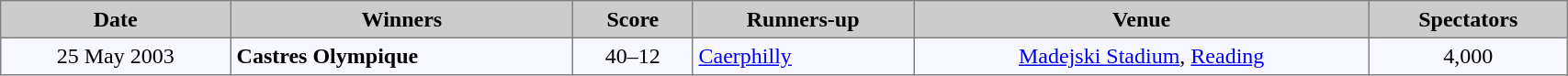<table bgcolor="#f7f8ff" cellpadding="4" width="90%" cellspacing="0" border="1" style="font-size: 100%; border: grey solid 1px; border-collapse: collapse;">
<tr bgcolor="#CCCCCC">
<td align=center><strong>Date</strong></td>
<td align=center><strong>Winners</strong></td>
<td align=center><strong>Score</strong></td>
<td align=center><strong>Runners-up</strong></td>
<td align=center><strong>Venue</strong></td>
<td align=center><strong>Spectators</strong></td>
</tr>
<tr>
<td align=center>25 May 2003</td>
<td> <strong>Castres Olympique</strong></td>
<td align=center>40–12</td>
<td> <a href='#'>Caerphilly</a></td>
<td align=center><a href='#'>Madejski Stadium</a>, <a href='#'>Reading</a></td>
<td align=center>4,000</td>
</tr>
</table>
